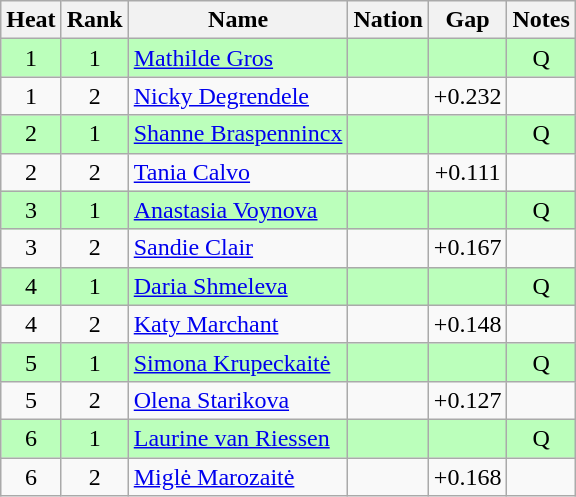<table class="wikitable sortable" style="text-align:center">
<tr>
<th>Heat</th>
<th>Rank</th>
<th>Name</th>
<th>Nation</th>
<th>Gap</th>
<th>Notes</th>
</tr>
<tr bgcolor=bbffbb>
<td>1</td>
<td>1</td>
<td align=left><a href='#'>Mathilde Gros</a></td>
<td align=left></td>
<td></td>
<td>Q</td>
</tr>
<tr>
<td>1</td>
<td>2</td>
<td align=left><a href='#'>Nicky Degrendele</a></td>
<td align=left></td>
<td>+0.232</td>
<td></td>
</tr>
<tr bgcolor=bbffbb>
<td>2</td>
<td>1</td>
<td align=left><a href='#'>Shanne Braspennincx</a></td>
<td align=left></td>
<td></td>
<td>Q</td>
</tr>
<tr>
<td>2</td>
<td>2</td>
<td align=left><a href='#'>Tania Calvo</a></td>
<td align=left></td>
<td>+0.111</td>
<td></td>
</tr>
<tr bgcolor=bbffbb>
<td>3</td>
<td>1</td>
<td align=left><a href='#'>Anastasia Voynova</a></td>
<td align=left></td>
<td></td>
<td>Q</td>
</tr>
<tr>
<td>3</td>
<td>2</td>
<td align=left><a href='#'>Sandie Clair</a></td>
<td align=left></td>
<td>+0.167</td>
<td></td>
</tr>
<tr bgcolor=bbffbb>
<td>4</td>
<td>1</td>
<td align=left><a href='#'>Daria Shmeleva</a></td>
<td align=left></td>
<td></td>
<td>Q</td>
</tr>
<tr>
<td>4</td>
<td>2</td>
<td align=left><a href='#'>Katy Marchant</a></td>
<td align=left></td>
<td>+0.148</td>
<td></td>
</tr>
<tr bgcolor=bbffbb>
<td>5</td>
<td>1</td>
<td align=left><a href='#'>Simona Krupeckaitė</a></td>
<td align=left></td>
<td></td>
<td>Q</td>
</tr>
<tr>
<td>5</td>
<td>2</td>
<td align=left><a href='#'>Olena Starikova</a></td>
<td align=left></td>
<td>+0.127</td>
<td></td>
</tr>
<tr bgcolor=bbffbb>
<td>6</td>
<td>1</td>
<td align=left><a href='#'>Laurine van Riessen</a></td>
<td align=left></td>
<td></td>
<td>Q</td>
</tr>
<tr>
<td>6</td>
<td>2</td>
<td align=left><a href='#'>Miglė Marozaitė</a></td>
<td align=left></td>
<td>+0.168</td>
<td></td>
</tr>
</table>
